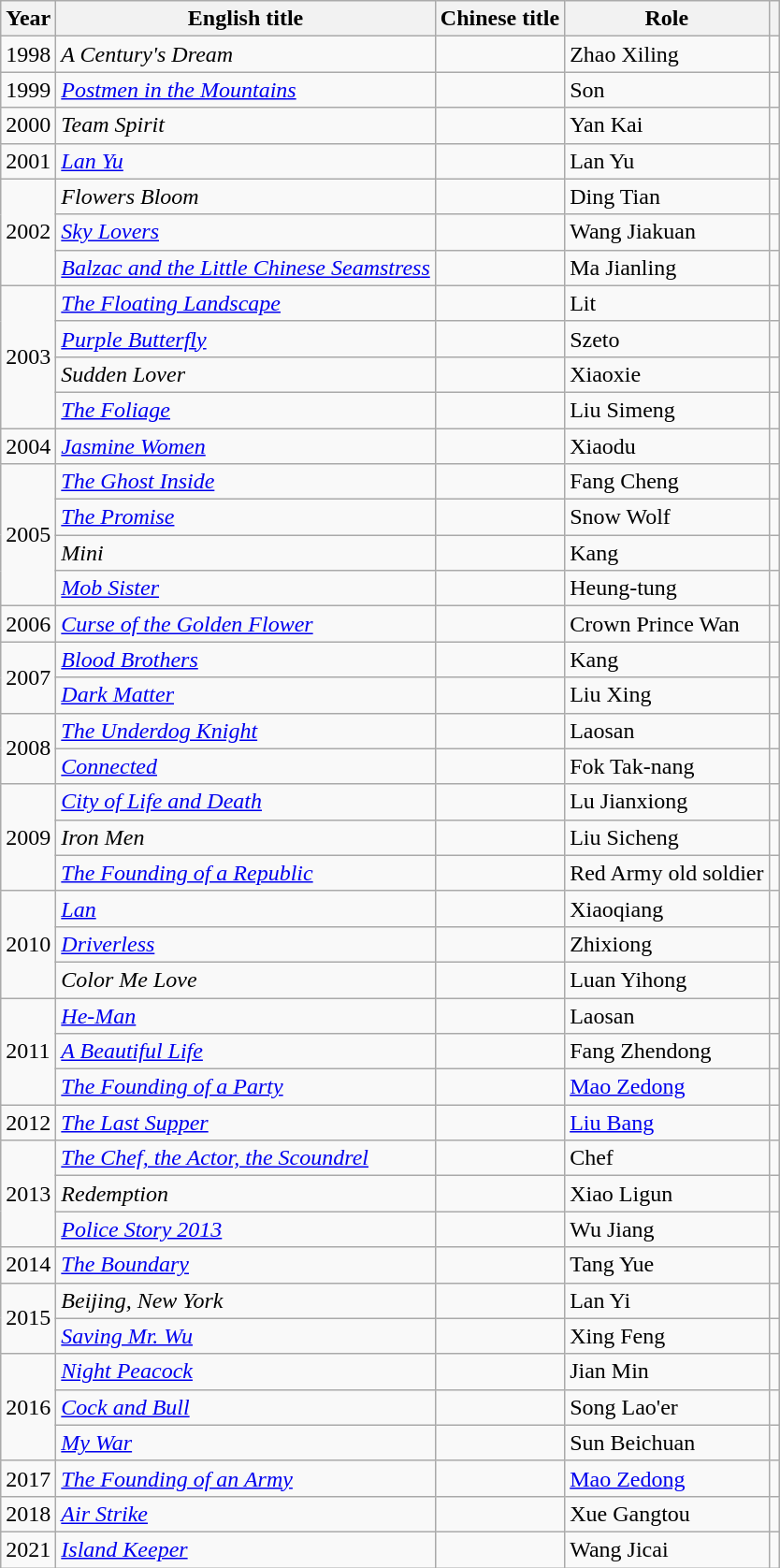<table class="wikitable sortable">
<tr>
<th>Year</th>
<th>English title</th>
<th>Chinese title</th>
<th>Role</th>
<th scope="col" class="unsortable"></th>
</tr>
<tr>
<td>1998</td>
<td><em>A Century's Dream</em></td>
<td></td>
<td>Zhao Xiling</td>
<td></td>
</tr>
<tr>
<td>1999</td>
<td><em><a href='#'>Postmen in the Mountains</a></em></td>
<td></td>
<td>Son</td>
<td></td>
</tr>
<tr>
<td>2000</td>
<td><em>Team Spirit</em></td>
<td></td>
<td>Yan Kai</td>
<td></td>
</tr>
<tr>
<td>2001</td>
<td><em><a href='#'>Lan Yu</a></em></td>
<td></td>
<td>Lan Yu</td>
<td></td>
</tr>
<tr>
<td rowspan="3">2002</td>
<td><em>Flowers Bloom</em></td>
<td></td>
<td>Ding Tian</td>
<td></td>
</tr>
<tr>
<td><em><a href='#'>Sky Lovers</a></em></td>
<td></td>
<td>Wang Jiakuan</td>
<td></td>
</tr>
<tr>
<td><em><a href='#'>Balzac and the Little Chinese Seamstress</a></em></td>
<td></td>
<td>Ma Jianling</td>
<td></td>
</tr>
<tr>
<td rowspan="4">2003</td>
<td><em><a href='#'>The Floating Landscape</a></em></td>
<td></td>
<td>Lit</td>
<td></td>
</tr>
<tr>
<td><em><a href='#'>Purple Butterfly</a></em></td>
<td></td>
<td>Szeto</td>
<td></td>
</tr>
<tr>
<td><em>Sudden Lover</em></td>
<td></td>
<td>Xiaoxie</td>
<td></td>
</tr>
<tr>
<td><em><a href='#'>The Foliage</a></em></td>
<td></td>
<td>Liu Simeng</td>
<td></td>
</tr>
<tr>
<td>2004</td>
<td><em><a href='#'>Jasmine Women</a></em></td>
<td></td>
<td>Xiaodu</td>
<td></td>
</tr>
<tr>
<td rowspan="4">2005</td>
<td><em><a href='#'>The Ghost Inside</a></em></td>
<td></td>
<td>Fang Cheng</td>
<td></td>
</tr>
<tr>
<td><em><a href='#'>The Promise</a></em></td>
<td></td>
<td>Snow Wolf</td>
<td></td>
</tr>
<tr>
<td><em>Mini</em></td>
<td></td>
<td>Kang</td>
<td></td>
</tr>
<tr>
<td><em><a href='#'>Mob Sister</a></em></td>
<td></td>
<td>Heung-tung</td>
<td></td>
</tr>
<tr>
<td>2006</td>
<td><em><a href='#'>Curse of the Golden Flower</a></em></td>
<td></td>
<td>Crown Prince Wan</td>
<td></td>
</tr>
<tr>
<td rowspan="2">2007</td>
<td><em><a href='#'>Blood Brothers</a></em></td>
<td></td>
<td>Kang</td>
<td></td>
</tr>
<tr>
<td><em><a href='#'>Dark Matter</a></em></td>
<td></td>
<td>Liu Xing</td>
<td></td>
</tr>
<tr>
<td rowspan="2">2008</td>
<td><em><a href='#'>The Underdog Knight</a></em></td>
<td></td>
<td>Laosan</td>
<td></td>
</tr>
<tr>
<td><em><a href='#'>Connected</a></em></td>
<td></td>
<td>Fok Tak-nang</td>
<td></td>
</tr>
<tr>
<td rowspan="3">2009</td>
<td><em><a href='#'>City of Life and Death</a></em></td>
<td></td>
<td>Lu Jianxiong</td>
<td></td>
</tr>
<tr>
<td><em>Iron Men</em></td>
<td></td>
<td>Liu Sicheng</td>
<td></td>
</tr>
<tr>
<td><em><a href='#'>The Founding of a Republic</a></em></td>
<td></td>
<td>Red Army old soldier</td>
<td></td>
</tr>
<tr>
<td rowspan="3">2010</td>
<td><em><a href='#'>Lan</a></em></td>
<td></td>
<td>Xiaoqiang</td>
<td></td>
</tr>
<tr>
<td><em><a href='#'>Driverless</a></em></td>
<td></td>
<td>Zhixiong</td>
<td></td>
</tr>
<tr>
<td><em>Color Me Love</em></td>
<td></td>
<td>Luan Yihong</td>
<td></td>
</tr>
<tr>
<td rowspan="3">2011</td>
<td><em><a href='#'>He-Man</a></em></td>
<td></td>
<td>Laosan</td>
<td></td>
</tr>
<tr>
<td><em><a href='#'>A Beautiful Life</a></em></td>
<td></td>
<td>Fang Zhendong</td>
<td></td>
</tr>
<tr>
<td><em><a href='#'>The Founding of a Party</a></em></td>
<td></td>
<td><a href='#'>Mao Zedong</a></td>
<td></td>
</tr>
<tr>
<td>2012</td>
<td><em><a href='#'>The Last Supper</a></em></td>
<td></td>
<td><a href='#'>Liu Bang</a></td>
<td></td>
</tr>
<tr>
<td rowspan="3">2013</td>
<td><em><a href='#'>The Chef, the Actor, the Scoundrel</a></em></td>
<td></td>
<td>Chef</td>
<td></td>
</tr>
<tr>
<td><em>Redemption</em></td>
<td></td>
<td>Xiao Ligun</td>
<td></td>
</tr>
<tr>
<td><em><a href='#'>Police Story 2013</a></em></td>
<td></td>
<td>Wu Jiang</td>
<td></td>
</tr>
<tr>
<td>2014</td>
<td><em><a href='#'>The Boundary</a></em></td>
<td></td>
<td>Tang Yue</td>
<td></td>
</tr>
<tr>
<td rowspan="2">2015</td>
<td><em>Beijing, New York</em></td>
<td></td>
<td>Lan Yi</td>
<td></td>
</tr>
<tr>
<td><em><a href='#'>Saving Mr. Wu</a></em></td>
<td></td>
<td>Xing Feng</td>
<td></td>
</tr>
<tr>
<td rowspan="3">2016</td>
<td><em><a href='#'>Night Peacock</a></em></td>
<td></td>
<td>Jian Min</td>
<td></td>
</tr>
<tr>
<td><em><a href='#'>Cock and Bull</a></em></td>
<td></td>
<td>Song Lao'er</td>
<td></td>
</tr>
<tr>
<td><em><a href='#'>My War</a></em></td>
<td></td>
<td>Sun Beichuan</td>
<td></td>
</tr>
<tr>
<td>2017</td>
<td><em><a href='#'>The Founding of an Army</a></em></td>
<td></td>
<td><a href='#'>Mao Zedong</a></td>
<td></td>
</tr>
<tr>
<td>2018</td>
<td><em><a href='#'>Air Strike</a></em></td>
<td></td>
<td>Xue Gangtou</td>
<td></td>
</tr>
<tr>
<td>2021</td>
<td><em><a href='#'>Island Keeper</a></em></td>
<td></td>
<td>Wang Jicai</td>
<td></td>
</tr>
</table>
